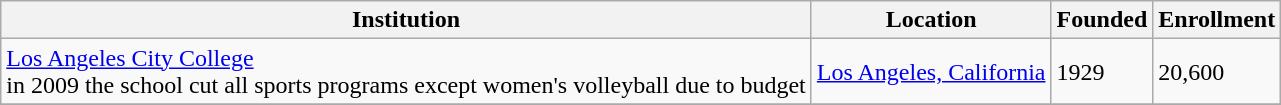<table class="wikitable">
<tr>
<th>Institution</th>
<th>Location</th>
<th>Founded</th>
<th>Enrollment</th>
</tr>
<tr |>
<td><a href='#'>Los Angeles City College</a><br>in 2009 the school cut all sports programs except women's volleyball due to budget</td>
<td><a href='#'>Los Angeles, California</a></td>
<td>1929</td>
<td>20,600</td>
</tr>
<tr>
</tr>
</table>
